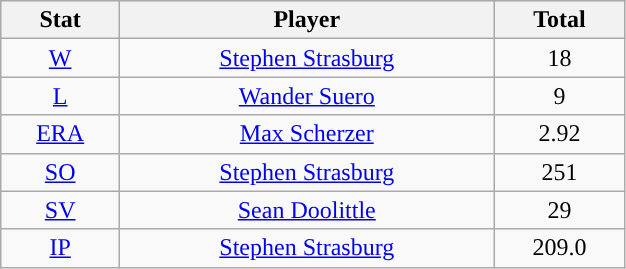<table class="wikitable" style="width:33%;">
<tr style="text-align:center; background:#ddd;">
<th>Stat</th>
<th>Player</th>
<th>Total</th>
</tr>
<tr align=center>
<td><a href='#'>W</a></td>
<td><a href='#'>Stephen Strasburg</a></td>
<td>18</td>
</tr>
<tr align=center>
<td><a href='#'>L</a></td>
<td><a href='#'>Wander Suero</a></td>
<td>9</td>
</tr>
<tr align=center>
<td><a href='#'>ERA</a></td>
<td><a href='#'>Max Scherzer</a></td>
<td>2.92</td>
</tr>
<tr align=center>
<td><a href='#'>SO</a></td>
<td><a href='#'>Stephen Strasburg</a></td>
<td>251</td>
</tr>
<tr align=center>
<td><a href='#'>SV</a></td>
<td><a href='#'>Sean Doolittle</a></td>
<td>29</td>
</tr>
<tr align=center>
<td><a href='#'>IP</a></td>
<td><a href='#'>Stephen Strasburg</a></td>
<td>209.0</td>
</tr>
</table>
